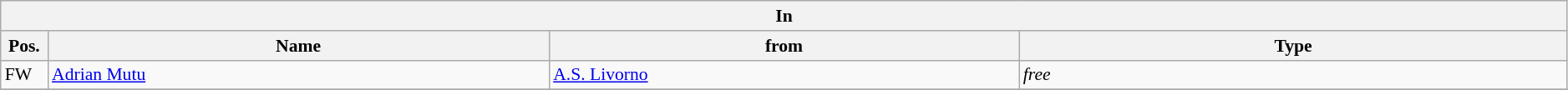<table class="wikitable" style="font-size:90%;width:99%;">
<tr>
<th colspan="4">In</th>
</tr>
<tr>
<th width=3%>Pos.</th>
<th width=32%>Name</th>
<th width=30%>from</th>
<th width=35%>Type</th>
</tr>
<tr>
<td>FW</td>
<td><a href='#'>Adrian Mutu</a></td>
<td><a href='#'>A.S. Livorno</a></td>
<td><em>free</em></td>
</tr>
<tr>
</tr>
</table>
